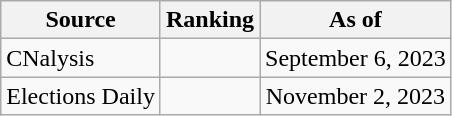<table class="wikitable" style="text-align:center">
<tr>
<th>Source</th>
<th>Ranking</th>
<th>As of</th>
</tr>
<tr>
<td align=left>CNalysis</td>
<td></td>
<td>September 6, 2023</td>
</tr>
<tr>
<td align=left>Elections Daily</td>
<td></td>
<td>November 2, 2023</td>
</tr>
</table>
